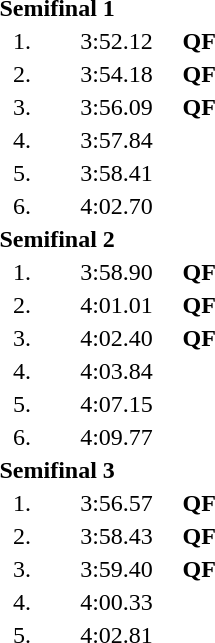<table style="text-align:center">
<tr>
<td colspan=4 align=left><strong>Semifinal 1</strong></td>
</tr>
<tr>
<td width=30>1.</td>
<td align=left></td>
<td width=80>3:52.12</td>
<td><strong>QF</strong></td>
</tr>
<tr>
<td>2.</td>
<td align=left></td>
<td>3:54.18</td>
<td><strong>QF</strong></td>
</tr>
<tr>
<td>3.</td>
<td align=left></td>
<td>3:56.09</td>
<td><strong>QF</strong></td>
</tr>
<tr>
<td>4.</td>
<td align=left></td>
<td>3:57.84</td>
<td></td>
</tr>
<tr>
<td>5.</td>
<td align=left></td>
<td>3:58.41</td>
<td></td>
</tr>
<tr>
<td>6.</td>
<td align=left></td>
<td>4:02.70</td>
<td></td>
</tr>
<tr>
<td colspan=4 align=left><strong>Semifinal 2</strong></td>
</tr>
<tr>
<td>1.</td>
<td align=left></td>
<td>3:58.90</td>
<td><strong>QF</strong></td>
</tr>
<tr>
<td>2.</td>
<td align=left></td>
<td>4:01.01</td>
<td><strong>QF</strong></td>
</tr>
<tr>
<td>3.</td>
<td align=left></td>
<td>4:02.40</td>
<td><strong>QF</strong></td>
</tr>
<tr>
<td>4.</td>
<td align=left></td>
<td>4:03.84</td>
<td></td>
</tr>
<tr>
<td>5.</td>
<td align=left></td>
<td>4:07.15</td>
<td></td>
</tr>
<tr>
<td>6.</td>
<td align=left></td>
<td>4:09.77</td>
<td></td>
</tr>
<tr>
<td colspan=4 align=left><strong>Semifinal 3</strong></td>
</tr>
<tr>
<td>1.</td>
<td align=left></td>
<td>3:56.57</td>
<td><strong>QF</strong></td>
</tr>
<tr>
<td>2.</td>
<td align=left></td>
<td>3:58.43</td>
<td><strong>QF</strong></td>
</tr>
<tr>
<td>3.</td>
<td align=left></td>
<td>3:59.40</td>
<td><strong>QF</strong></td>
</tr>
<tr>
<td>4.</td>
<td align=left></td>
<td>4:00.33</td>
<td></td>
</tr>
<tr>
<td>5.</td>
<td align=left></td>
<td>4:02.81</td>
<td></td>
</tr>
</table>
